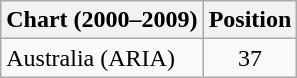<table class="wikitable">
<tr>
<th>Chart (2000–2009)</th>
<th>Position</th>
</tr>
<tr>
<td>Australia (ARIA)</td>
<td align="center">37</td>
</tr>
</table>
